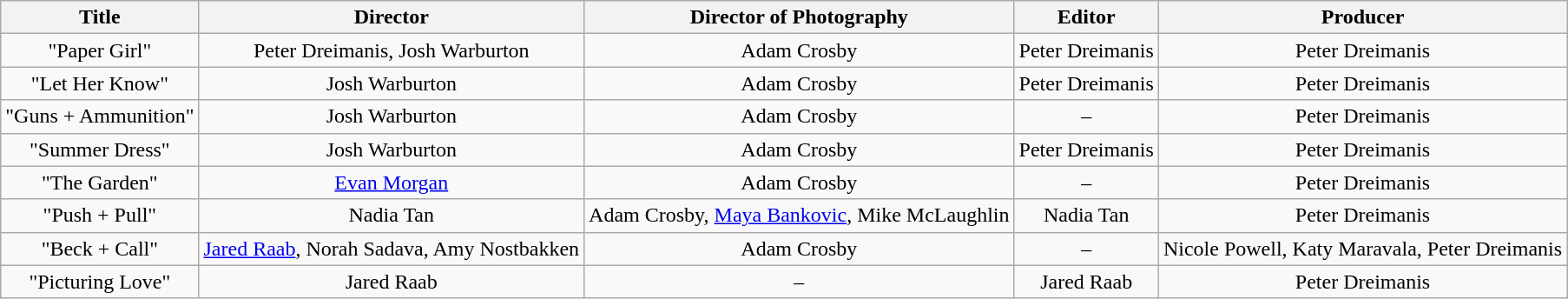<table class="wikitable" style="text-align:center;">
<tr>
<th>Title</th>
<th>Director</th>
<th>Director of Photography</th>
<th>Editor</th>
<th>Producer</th>
</tr>
<tr>
<td>"Paper Girl"</td>
<td>Peter Dreimanis, Josh Warburton</td>
<td>Adam Crosby</td>
<td>Peter Dreimanis</td>
<td>Peter Dreimanis</td>
</tr>
<tr>
<td>"Let Her Know"</td>
<td>Josh Warburton</td>
<td>Adam Crosby</td>
<td>Peter Dreimanis</td>
<td>Peter Dreimanis</td>
</tr>
<tr>
<td>"Guns + Ammunition"</td>
<td>Josh Warburton</td>
<td>Adam Crosby</td>
<td>–</td>
<td>Peter Dreimanis</td>
</tr>
<tr>
<td>"Summer Dress"</td>
<td>Josh Warburton</td>
<td>Adam Crosby</td>
<td>Peter Dreimanis</td>
<td>Peter Dreimanis</td>
</tr>
<tr>
<td>"The Garden"</td>
<td><a href='#'>Evan Morgan</a></td>
<td>Adam Crosby</td>
<td>–</td>
<td>Peter Dreimanis</td>
</tr>
<tr>
<td>"Push + Pull"</td>
<td>Nadia Tan</td>
<td>Adam Crosby, <a href='#'>Maya Bankovic</a>, Mike McLaughlin</td>
<td>Nadia Tan</td>
<td>Peter Dreimanis</td>
</tr>
<tr>
<td>"Beck + Call"</td>
<td><a href='#'>Jared Raab</a>, Norah Sadava, Amy Nostbakken</td>
<td>Adam Crosby</td>
<td>–</td>
<td>Nicole Powell, Katy Maravala, Peter Dreimanis</td>
</tr>
<tr>
<td>"Picturing Love"</td>
<td>Jared Raab</td>
<td>–</td>
<td>Jared Raab</td>
<td>Peter Dreimanis</td>
</tr>
</table>
